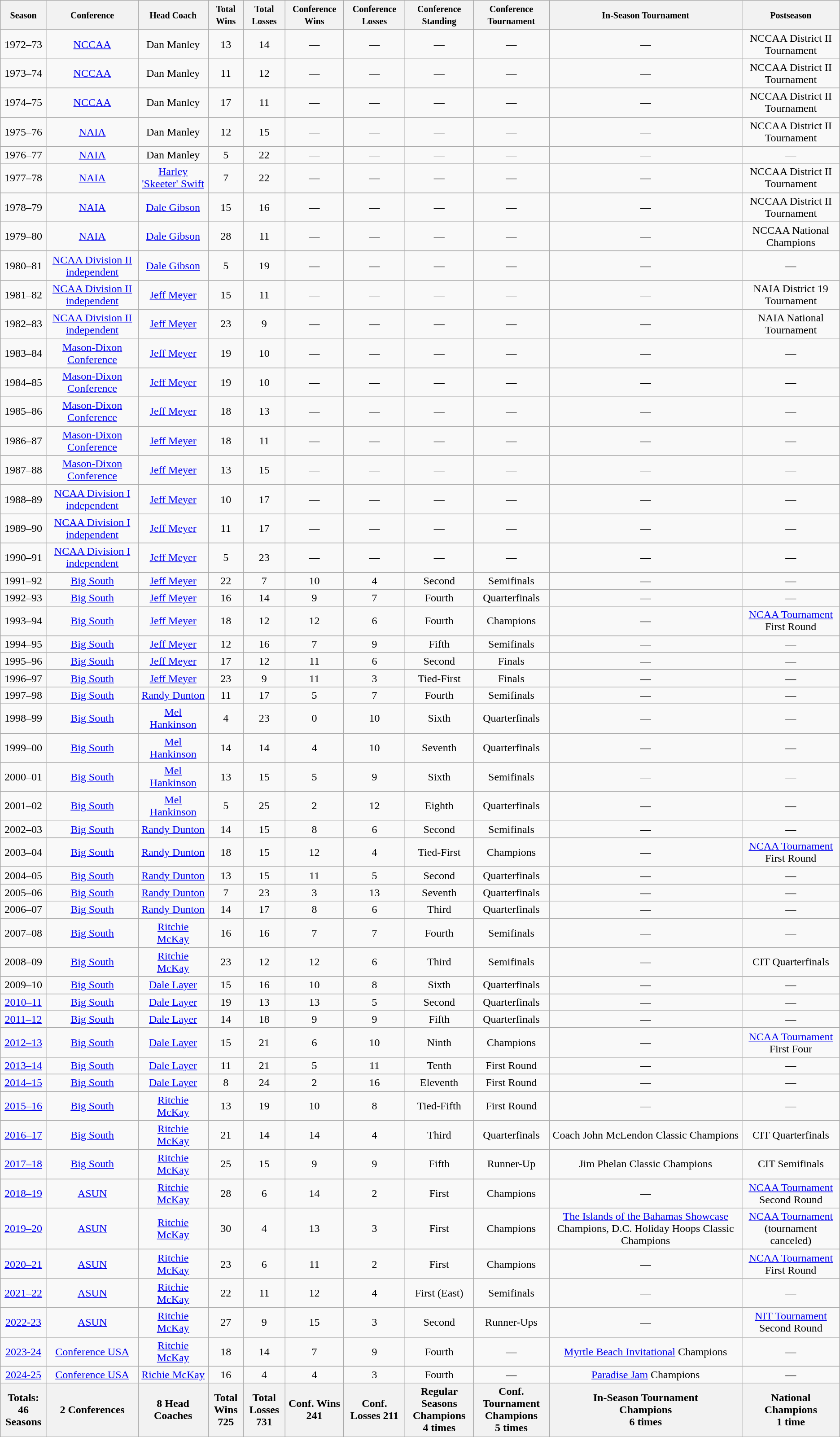<table class="wikitable sortable">
<tr>
<th align="center"><small>Season</small></th>
<th align="center"><small>Conference</small></th>
<th align="center"><small>Head Coach</small></th>
<th align="center"><small>Total Wins</small></th>
<th align="center"><small>Total Losses</small></th>
<th align="center"><small>Conference Wins</small></th>
<th align="center"><small>Conference Losses</small></th>
<th align="center"><small>Conference Standing</small></th>
<th align="center"><small>Conference Tournament</small></th>
<th><small>In-Season Tournament</small></th>
<th align="center"><small>Postseason</small></th>
</tr>
<tr bgcolor=>
<td align="center">1972–73</td>
<td align="center"><a href='#'>NCCAA</a></td>
<td align="center">Dan Manley</td>
<td align="center">13</td>
<td align="center">14</td>
<td align="center">—</td>
<td align="center">—</td>
<td align="center">—</td>
<td align="center">—</td>
<td align="center">—</td>
<td align="center">NCCAA District II Tournament</td>
</tr>
<tr>
<td align="center">1973–74</td>
<td align="center"><a href='#'>NCCAA</a></td>
<td align="center">Dan Manley</td>
<td align="center">11</td>
<td align="center">12</td>
<td align="center">—</td>
<td align="center">—</td>
<td align="center">—</td>
<td align="center">—</td>
<td align="center">—</td>
<td align="center">NCCAA District II Tournament</td>
</tr>
<tr>
<td align="center">1974–75</td>
<td align="center"><a href='#'>NCCAA</a></td>
<td align="center">Dan Manley</td>
<td align="center">17</td>
<td align="center">11</td>
<td align="center">—</td>
<td align="center">—</td>
<td align="center">—</td>
<td align="center">—</td>
<td align="center">—</td>
<td align="center">NCCAA District II Tournament</td>
</tr>
<tr>
<td align="center">1975–76</td>
<td align="center"><a href='#'>NAIA</a></td>
<td align="center">Dan Manley</td>
<td align="center">12</td>
<td align="center">15</td>
<td align="center">—</td>
<td align="center">—</td>
<td align="center">—</td>
<td align="center">—</td>
<td align="center">—</td>
<td align="center">NCCAA District II Tournament</td>
</tr>
<tr>
<td align="center">1976–77</td>
<td align="center"><a href='#'>NAIA</a></td>
<td align="center">Dan Manley</td>
<td align="center">5</td>
<td align="center">22</td>
<td align="center">—</td>
<td align="center">—</td>
<td align="center">—</td>
<td align="center">—</td>
<td align="center">—</td>
<td align="center">—</td>
</tr>
<tr>
<td align="center">1977–78</td>
<td align="center"><a href='#'>NAIA</a></td>
<td align="center"><a href='#'>Harley 'Skeeter' Swift</a></td>
<td align="center">7</td>
<td align="center">22</td>
<td align="center">—</td>
<td align="center">—</td>
<td align="center">—</td>
<td align="center">—</td>
<td align="center">—</td>
<td align="center">NCCAA District II Tournament</td>
</tr>
<tr>
<td align="center">1978–79</td>
<td align="center"><a href='#'>NAIA</a></td>
<td align="center"><a href='#'>Dale Gibson</a></td>
<td align="center">15</td>
<td align="center">16</td>
<td align="center">—</td>
<td align="center">—</td>
<td align="center">—</td>
<td align="center">—</td>
<td align="center">—</td>
<td align="center">NCCAA District II Tournament</td>
</tr>
<tr>
<td align="center">1979–80</td>
<td align="center"><a href='#'>NAIA</a></td>
<td align="center"><a href='#'>Dale Gibson</a></td>
<td align="center">28</td>
<td align="center">11</td>
<td align="center">—</td>
<td align="center">—</td>
<td align="center">—</td>
<td align="center">—</td>
<td align="center">—</td>
<td align="center">NCCAA National Champions</td>
</tr>
<tr>
<td align="center">1980–81</td>
<td align="center"><a href='#'>NCAA Division II independent</a></td>
<td align="center"><a href='#'>Dale Gibson</a></td>
<td align="center">5</td>
<td align="center">19</td>
<td align="center">—</td>
<td align="center">—</td>
<td align="center">—</td>
<td align="center">—</td>
<td align="center">—</td>
<td align="center">—</td>
</tr>
<tr>
<td align="center">1981–82</td>
<td align="center"><a href='#'>NCAA Division II independent</a></td>
<td align="center"><a href='#'>Jeff Meyer</a></td>
<td align="center">15</td>
<td align="center">11</td>
<td align="center">—</td>
<td align="center">—</td>
<td align="center">—</td>
<td align="center">—</td>
<td align="center">—</td>
<td align="center">NAIA District 19 Tournament</td>
</tr>
<tr>
<td align="center">1982–83</td>
<td align="center"><a href='#'>NCAA Division II independent</a></td>
<td align="center"><a href='#'>Jeff Meyer</a></td>
<td align="center">23</td>
<td align="center">9</td>
<td align="center">—</td>
<td align="center">—</td>
<td align="center">—</td>
<td align="center">—</td>
<td align="center">—</td>
<td align="center">NAIA National Tournament</td>
</tr>
<tr>
<td align="center">1983–84</td>
<td align="center"><a href='#'>Mason-Dixon Conference</a></td>
<td align="center"><a href='#'>Jeff Meyer</a></td>
<td align="center">19</td>
<td align="center">10</td>
<td align="center">—</td>
<td align="center">—</td>
<td align="center">—</td>
<td align="center">—</td>
<td align="center">—</td>
<td align="center">—</td>
</tr>
<tr>
<td align="center">1984–85</td>
<td align="center"><a href='#'>Mason-Dixon Conference</a></td>
<td align="center"><a href='#'>Jeff Meyer</a></td>
<td align="center">19</td>
<td align="center">10</td>
<td align="center">—</td>
<td align="center">—</td>
<td align="center">—</td>
<td align="center">—</td>
<td align="center">—</td>
<td align="center">—</td>
</tr>
<tr>
<td align="center">1985–86</td>
<td align="center"><a href='#'>Mason-Dixon Conference</a></td>
<td align="center"><a href='#'>Jeff Meyer</a></td>
<td align="center">18</td>
<td align="center">13</td>
<td align="center">—</td>
<td align="center">—</td>
<td align="center">—</td>
<td align="center">—</td>
<td align="center">—</td>
<td align="center">—</td>
</tr>
<tr>
<td align="center">1986–87</td>
<td align="center"><a href='#'>Mason-Dixon Conference</a></td>
<td align="center"><a href='#'>Jeff Meyer</a></td>
<td align="center">18</td>
<td align="center">11</td>
<td align="center">—</td>
<td align="center">—</td>
<td align="center">—</td>
<td align="center">—</td>
<td align="center">—</td>
<td align="center">—</td>
</tr>
<tr>
<td align="center">1987–88</td>
<td align="center"><a href='#'>Mason-Dixon Conference</a></td>
<td align="center"><a href='#'>Jeff Meyer</a></td>
<td align="center">13</td>
<td align="center">15</td>
<td align="center">—</td>
<td align="center">—</td>
<td align="center">—</td>
<td align="center">—</td>
<td align="center">—</td>
<td align="center">—</td>
</tr>
<tr>
<td align="center">1988–89</td>
<td align="center"><a href='#'>NCAA Division I independent</a></td>
<td align="center"><a href='#'>Jeff Meyer</a></td>
<td align="center">10</td>
<td align="center">17</td>
<td align="center">—</td>
<td align="center">—</td>
<td align="center">—</td>
<td align="center">—</td>
<td align="center">—</td>
<td align="center">—</td>
</tr>
<tr>
<td align="center">1989–90</td>
<td align="center"><a href='#'>NCAA Division I independent</a></td>
<td align="center"><a href='#'>Jeff Meyer</a></td>
<td align="center">11</td>
<td align="center">17</td>
<td align="center">—</td>
<td align="center">—</td>
<td align="center">—</td>
<td align="center">—</td>
<td align="center">—</td>
<td align="center">—</td>
</tr>
<tr>
<td align="center">1990–91</td>
<td align="center"><a href='#'>NCAA Division I independent</a></td>
<td align="center"><a href='#'>Jeff Meyer</a></td>
<td align="center">5</td>
<td align="center">23</td>
<td align="center">—</td>
<td align="center">—</td>
<td align="center">—</td>
<td align="center">—</td>
<td align="center">—</td>
<td align="center">—</td>
</tr>
<tr>
<td align="center">1991–92</td>
<td align="center"><a href='#'>Big South</a></td>
<td align="center"><a href='#'>Jeff Meyer</a></td>
<td align="center">22</td>
<td align="center">7</td>
<td align="center">10</td>
<td align="center">4</td>
<td align="center">Second</td>
<td align="center">Semifinals</td>
<td align="center">—</td>
<td align="center">—</td>
</tr>
<tr>
<td align="center">1992–93</td>
<td align="center"><a href='#'>Big South</a></td>
<td align="center"><a href='#'>Jeff Meyer</a></td>
<td align="center">16</td>
<td align="center">14</td>
<td align="center">9</td>
<td align="center">7</td>
<td align="center">Fourth</td>
<td align="center">Quarterfinals</td>
<td align="center">—</td>
<td align="center">—</td>
</tr>
<tr>
<td align="center">1993–94</td>
<td align="center"><a href='#'>Big South</a></td>
<td align="center"><a href='#'>Jeff Meyer</a></td>
<td align="center">18</td>
<td align="center">12</td>
<td align="center">12</td>
<td align="center">6</td>
<td align="center">Fourth</td>
<td align="center">Champions</td>
<td align="center">—</td>
<td align="center"><a href='#'>NCAA Tournament</a> First Round</td>
</tr>
<tr>
<td align="center">1994–95</td>
<td align="center"><a href='#'>Big South</a></td>
<td align="center"><a href='#'>Jeff Meyer</a></td>
<td align="center">12</td>
<td align="center">16</td>
<td align="center">7</td>
<td align="center">9</td>
<td align="center">Fifth</td>
<td align="center">Semifinals</td>
<td align="center">—</td>
<td align="center">—</td>
</tr>
<tr>
<td align="center">1995–96</td>
<td align="center"><a href='#'>Big South</a></td>
<td align="center"><a href='#'>Jeff Meyer</a></td>
<td align="center">17</td>
<td align="center">12</td>
<td align="center">11</td>
<td align="center">6</td>
<td align="center">Second</td>
<td align="center">Finals</td>
<td align="center">—</td>
<td align="center">—</td>
</tr>
<tr>
<td align="center">1996–97</td>
<td align="center"><a href='#'>Big South</a></td>
<td align="center"><a href='#'>Jeff Meyer</a></td>
<td align="center">23</td>
<td align="center">9</td>
<td align="center">11</td>
<td align="center">3</td>
<td align="center">Tied-First</td>
<td align="center">Finals</td>
<td align="center">—</td>
<td align="center">—</td>
</tr>
<tr>
<td align="center">1997–98</td>
<td align="center"><a href='#'>Big South</a></td>
<td align="center"><a href='#'>Randy Dunton</a></td>
<td align="center">11</td>
<td align="center">17</td>
<td align="center">5</td>
<td align="center">7</td>
<td align="center">Fourth</td>
<td align="center">Semifinals</td>
<td align="center">—</td>
<td align="center">—</td>
</tr>
<tr>
<td align="center">1998–99</td>
<td align="center"><a href='#'>Big South</a></td>
<td align="center"><a href='#'>Mel Hankinson</a></td>
<td align="center">4</td>
<td align="center">23</td>
<td align="center">0</td>
<td align="center">10</td>
<td align="center">Sixth</td>
<td align="center">Quarterfinals</td>
<td align="center">—</td>
<td align="center">—</td>
</tr>
<tr>
<td align="center">1999–00</td>
<td align="center"><a href='#'>Big South</a></td>
<td align="center"><a href='#'>Mel Hankinson</a></td>
<td align="center">14</td>
<td align="center">14</td>
<td align="center">4</td>
<td align="center">10</td>
<td align="center">Seventh</td>
<td align="center">Quarterfinals</td>
<td align="center">—</td>
<td align="center">—</td>
</tr>
<tr>
<td align="center">2000–01</td>
<td align="center"><a href='#'>Big South</a></td>
<td align="center"><a href='#'>Mel Hankinson</a></td>
<td align="center">13</td>
<td align="center">15</td>
<td align="center">5</td>
<td align="center">9</td>
<td align="center">Sixth</td>
<td align="center">Semifinals</td>
<td align="center">—</td>
<td align="center">—</td>
</tr>
<tr>
<td align="center">2001–02</td>
<td align="center"><a href='#'>Big South</a></td>
<td align="center"><a href='#'>Mel Hankinson</a></td>
<td align="center">5</td>
<td align="center">25</td>
<td align="center">2</td>
<td align="center">12</td>
<td align="center">Eighth</td>
<td align="center">Quarterfinals</td>
<td align="center">—</td>
<td align="center">—</td>
</tr>
<tr>
<td align="center">2002–03</td>
<td align="center"><a href='#'>Big South</a></td>
<td align="center"><a href='#'>Randy Dunton</a></td>
<td align="center">14</td>
<td align="center">15</td>
<td align="center">8</td>
<td align="center">6</td>
<td align="center">Second</td>
<td align="center">Semifinals</td>
<td align="center">—</td>
<td align="center">—</td>
</tr>
<tr>
<td align="center">2003–04</td>
<td align="center"><a href='#'>Big South</a></td>
<td align="center"><a href='#'>Randy Dunton</a></td>
<td align="center">18</td>
<td align="center">15</td>
<td align="center">12</td>
<td align="center">4</td>
<td align="center">Tied-First</td>
<td align="center">Champions</td>
<td align="center">—</td>
<td align="center"><a href='#'>NCAA Tournament</a> First Round</td>
</tr>
<tr>
<td align="center">2004–05</td>
<td align="center"><a href='#'>Big South</a></td>
<td align="center"><a href='#'>Randy Dunton</a></td>
<td align="center">13</td>
<td align="center">15</td>
<td align="center">11</td>
<td align="center">5</td>
<td align="center">Second</td>
<td align="center">Quarterfinals</td>
<td align="center">—</td>
<td align="center">—</td>
</tr>
<tr>
<td align="center">2005–06</td>
<td align="center"><a href='#'>Big South</a></td>
<td align="center"><a href='#'>Randy Dunton</a></td>
<td align="center">7</td>
<td align="center">23</td>
<td align="center">3</td>
<td align="center">13</td>
<td align="center">Seventh</td>
<td align="center">Quarterfinals</td>
<td align="center">—</td>
<td align="center">—</td>
</tr>
<tr>
<td align="center">2006–07</td>
<td align="center"><a href='#'>Big South</a></td>
<td align="center"><a href='#'>Randy Dunton</a></td>
<td align="center">14</td>
<td align="center">17</td>
<td align="center">8</td>
<td align="center">6</td>
<td align="center">Third</td>
<td align="center">Quarterfinals</td>
<td align="center">—</td>
<td align="center">—</td>
</tr>
<tr>
<td align="center">2007–08</td>
<td align="center"><a href='#'>Big South</a></td>
<td align="center"><a href='#'>Ritchie McKay</a></td>
<td align="center">16</td>
<td align="center">16</td>
<td align="center">7</td>
<td align="center">7</td>
<td align="center">Fourth</td>
<td align="center">Semifinals</td>
<td align="center">—</td>
<td align="center">—</td>
</tr>
<tr>
<td align="center">2008–09</td>
<td align="center"><a href='#'>Big South</a></td>
<td align="center"><a href='#'>Ritchie McKay</a></td>
<td align="center">23</td>
<td align="center">12</td>
<td align="center">12</td>
<td align="center">6</td>
<td align="center">Third</td>
<td align="center">Semifinals</td>
<td align="center">—</td>
<td align="center">CIT Quarterfinals</td>
</tr>
<tr>
<td align="center">2009–10</td>
<td align="center"><a href='#'>Big South</a></td>
<td align="center"><a href='#'>Dale Layer</a></td>
<td align="center">15</td>
<td align="center">16</td>
<td align="center">10</td>
<td align="center">8</td>
<td align="center">Sixth</td>
<td align="center">Quarterfinals</td>
<td align="center">—</td>
<td align="center">—</td>
</tr>
<tr>
<td align="center"><a href='#'>2010–11</a></td>
<td align="center"><a href='#'>Big South</a></td>
<td align="center"><a href='#'>Dale Layer</a></td>
<td align="center">19</td>
<td align="center">13</td>
<td align="center">13</td>
<td align="center">5</td>
<td align="center">Second</td>
<td align="center">Quarterfinals</td>
<td align="center">—</td>
<td align="center">—</td>
</tr>
<tr>
<td align="center"><a href='#'>2011–12</a></td>
<td align="center"><a href='#'>Big South</a></td>
<td align="center"><a href='#'>Dale Layer</a></td>
<td align="center">14</td>
<td align="center">18</td>
<td align="center">9</td>
<td align="center">9</td>
<td align="center">Fifth</td>
<td align="center">Quarterfinals</td>
<td align="center">—</td>
<td align="center">—</td>
</tr>
<tr>
<td align="center"><a href='#'>2012–13</a></td>
<td align="center"><a href='#'>Big South</a></td>
<td align="center"><a href='#'>Dale Layer</a></td>
<td align="center">15</td>
<td align="center">21</td>
<td align="center">6</td>
<td align="center">10</td>
<td align="center">Ninth</td>
<td align="center">Champions</td>
<td align="center">—</td>
<td align="center"><a href='#'>NCAA Tournament</a> First Four</td>
</tr>
<tr>
<td align="center"><a href='#'>2013–14</a></td>
<td align="center"><a href='#'>Big South</a></td>
<td align="center"><a href='#'>Dale Layer</a></td>
<td align="center">11</td>
<td align="center">21</td>
<td align="center">5</td>
<td align="center">11</td>
<td align="center">Tenth</td>
<td align="center">First Round</td>
<td align="center">—</td>
<td align="center">—</td>
</tr>
<tr>
<td align="center"><a href='#'>2014–15</a></td>
<td align="center"><a href='#'>Big South</a></td>
<td align="center"><a href='#'>Dale Layer</a></td>
<td align="center">8</td>
<td align="center">24</td>
<td align="center">2</td>
<td align="center">16</td>
<td align="center">Eleventh</td>
<td align="center">First Round</td>
<td align="center">—</td>
<td align="center">—</td>
</tr>
<tr>
<td align="center"><a href='#'>2015–16</a></td>
<td align="center"><a href='#'>Big South</a></td>
<td align="center"><a href='#'>Ritchie McKay</a></td>
<td align="center">13</td>
<td align="center">19</td>
<td align="center">10</td>
<td align="center">8</td>
<td align="center">Tied-Fifth</td>
<td align="center">First Round</td>
<td align="center">—</td>
<td align="center">—</td>
</tr>
<tr>
<td align="center"><a href='#'>2016–17</a></td>
<td align="center"><a href='#'>Big South</a></td>
<td align="center"><a href='#'>Ritchie McKay</a></td>
<td align="center">21</td>
<td align="center">14</td>
<td align="center">14</td>
<td align="center">4</td>
<td align="center">Third</td>
<td align="center">Quarterfinals</td>
<td align="center">Coach John McLendon Classic Champions</td>
<td align="center">CIT Quarterfinals</td>
</tr>
<tr>
<td align="center"><a href='#'>2017–18</a></td>
<td align="center"><a href='#'>Big South</a></td>
<td align="center"><a href='#'>Ritchie McKay</a></td>
<td align="center">25</td>
<td align="center">15</td>
<td align="center">9</td>
<td align="center">9</td>
<td align="center">Fifth</td>
<td align="center">Runner-Up</td>
<td align="center">Jim Phelan Classic Champions</td>
<td align="center">CIT Semifinals</td>
</tr>
<tr>
<td align="center"><a href='#'>2018–19</a></td>
<td align="center"><a href='#'>ASUN</a></td>
<td align="center"><a href='#'>Ritchie McKay</a></td>
<td align="center">28</td>
<td align="center">6</td>
<td align="center">14</td>
<td align="center">2</td>
<td align="center">First</td>
<td align="center">Champions</td>
<td align="center">—</td>
<td align="center"><a href='#'>NCAA Tournament</a> Second Round</td>
</tr>
<tr>
<td align="center"><a href='#'>2019–20</a></td>
<td align="center"><a href='#'>ASUN</a></td>
<td align="center"><a href='#'>Ritchie McKay</a></td>
<td align="center">30</td>
<td align="center">4</td>
<td align="center">13</td>
<td align="center">3</td>
<td align="center">First</td>
<td align="center">Champions</td>
<td align="center"><a href='#'>The Islands of the Bahamas Showcase</a> Champions, D.C. Holiday Hoops Classic Champions</td>
<td align="center"><a href='#'>NCAA Tournament</a> <br>(tournament canceled)</td>
</tr>
<tr>
<td align="center"><a href='#'>2020–21</a></td>
<td align="center"><a href='#'>ASUN</a></td>
<td align="center"><a href='#'>Ritchie McKay</a></td>
<td align="center">23</td>
<td align="center">6</td>
<td align="center">11</td>
<td align="center">2</td>
<td align="center">First</td>
<td align="center">Champions</td>
<td align="center">—</td>
<td align="center"><a href='#'>NCAA Tournament</a> First Round</td>
</tr>
<tr>
<td align="center"><a href='#'>2021–22</a></td>
<td align="center"><a href='#'>ASUN</a></td>
<td align="center"><a href='#'>Ritchie McKay</a></td>
<td align="center">22</td>
<td align="center">11</td>
<td align="center">12</td>
<td align="center">4</td>
<td align="center">First (East)</td>
<td align="center">Semifinals</td>
<td align="center">—</td>
<td align="center">—</td>
</tr>
<tr>
<td align="center"><a href='#'>2022-23</a></td>
<td align="center"><a href='#'>ASUN</a></td>
<td align="center"><a href='#'>Ritchie McKay</a></td>
<td align="center">27</td>
<td align="center">9</td>
<td align="center">15</td>
<td align="center">3</td>
<td align="center">Second</td>
<td align="center">Runner-Ups</td>
<td align="center">—</td>
<td align="center"><a href='#'>NIT Tournament</a> Second Round</td>
</tr>
<tr>
<td align="center"><a href='#'>2023-24</a></td>
<td align="center"><a href='#'>Conference USA</a></td>
<td align="center"><a href='#'>Ritchie McKay</a></td>
<td align="center">18</td>
<td align="center">14</td>
<td align="center">7</td>
<td align="center">9</td>
<td align="center">Fourth</td>
<td align="center">—</td>
<td align="center"><a href='#'>Myrtle Beach Invitational</a> Champions</td>
<td align="center">—</td>
</tr>
<tr>
<td align="center"><a href='#'>2024-25</a></td>
<td align="center"><a href='#'>Conference USA</a></td>
<td align="center"><a href='#'>Richie McKay</a></td>
<td align="center">16</td>
<td align="center">4</td>
<td align="center">4</td>
<td align="center">3</td>
<td align="center">Fourth</td>
<td align="center">—</td>
<td align="center"><a href='#'>Paradise Jam</a> Champions</td>
<td align="center">—</td>
</tr>
<tr class="sortbottom">
<th>Totals:<br>46 Seasons</th>
<th>2 Conferences</th>
<th>8 Head Coaches</th>
<th>Total<br>Wins<br>725</th>
<th>Total<br>Losses<br>731</th>
<th>Conf. Wins 241</th>
<th>Conf. Losses 211</th>
<th>Regular Seasons<br>Champions<br>4 times</th>
<th>Conf. Tournament<br>Champions<br>5 times</th>
<th>In-Season Tournament<br>Champions<br>6 times</th>
<th>National Champions<br>1 time</th>
</tr>
<tr>
</tr>
</table>
